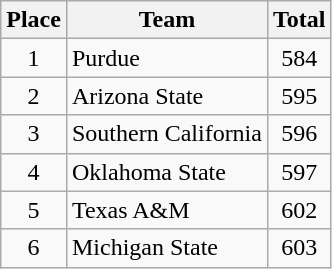<table class="wikitable" style="text-align:center">
<tr>
<th>Place</th>
<th>Team</th>
<th>Total</th>
</tr>
<tr>
<td>1</td>
<td align=left>Purdue</td>
<td>584</td>
</tr>
<tr>
<td>2</td>
<td align=left>Arizona State</td>
<td>595</td>
</tr>
<tr>
<td>3</td>
<td align=left>Southern California</td>
<td>596</td>
</tr>
<tr>
<td>4</td>
<td align=left>Oklahoma State</td>
<td>597</td>
</tr>
<tr>
<td>5</td>
<td align=left>Texas A&M</td>
<td>602</td>
</tr>
<tr>
<td>6</td>
<td align=left>Michigan State</td>
<td>603</td>
</tr>
</table>
